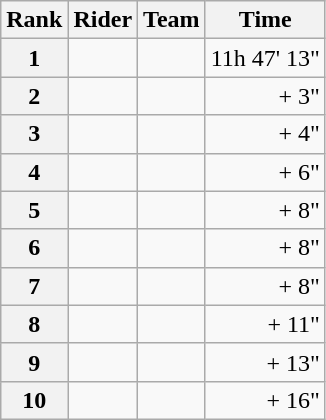<table class="wikitable" margin-bottom:0;">
<tr>
<th scope="col">Rank</th>
<th scope="col">Rider</th>
<th scope="col">Team</th>
<th scope="col">Time</th>
</tr>
<tr>
<th scope="row">1</th>
<td> </td>
<td></td>
<td align="right">11h 47' 13"</td>
</tr>
<tr>
<th scope="row">2</th>
<td></td>
<td></td>
<td align="right">+ 3"</td>
</tr>
<tr>
<th scope="row">3</th>
<td></td>
<td></td>
<td align="right">+ 4"</td>
</tr>
<tr>
<th scope="row">4</th>
<td></td>
<td></td>
<td align="right">+ 6"</td>
</tr>
<tr>
<th scope="row">5</th>
<td></td>
<td></td>
<td align="right">+ 8"</td>
</tr>
<tr>
<th scope="row">6</th>
<td></td>
<td></td>
<td align="right">+ 8"</td>
</tr>
<tr>
<th scope="row">7</th>
<td></td>
<td></td>
<td align="right">+ 8"</td>
</tr>
<tr>
<th scope="row">8</th>
<td></td>
<td></td>
<td align="right">+ 11"</td>
</tr>
<tr>
<th scope="row">9</th>
<td></td>
<td></td>
<td align="right">+ 13"</td>
</tr>
<tr>
<th scope="row">10</th>
<td></td>
<td></td>
<td align="right">+ 16"</td>
</tr>
</table>
